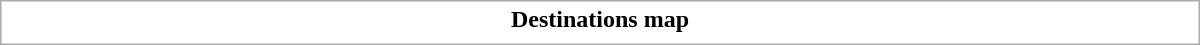<table class="collapsible collapsed" style="border:1px #aaa solid; width:50em; margin:0.2em auto">
<tr>
<th>Destinations map</th>
</tr>
<tr>
<td></td>
</tr>
</table>
